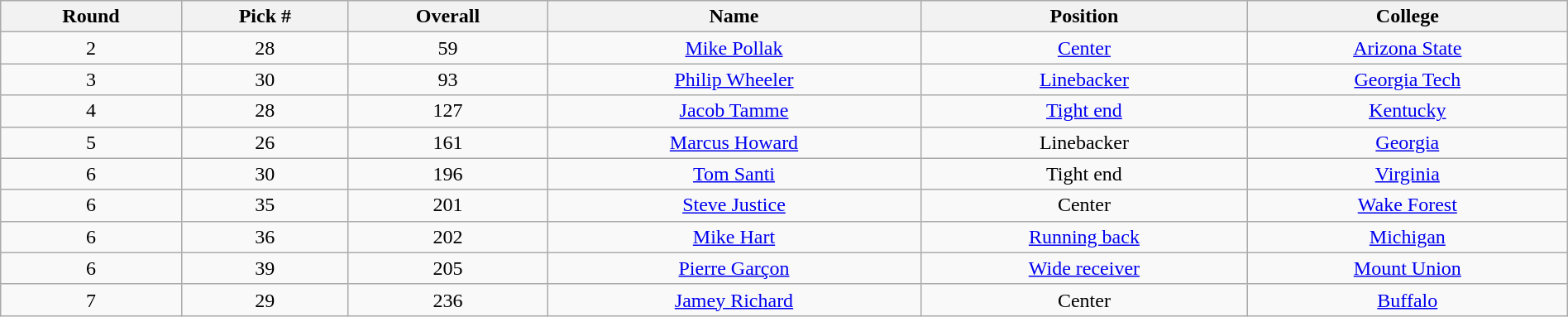<table class="wikitable sortable sortable" style="width: 100%; text-align:center">
<tr>
<th>Round</th>
<th>Pick #</th>
<th>Overall</th>
<th>Name</th>
<th>Position</th>
<th>College</th>
</tr>
<tr>
<td>2</td>
<td>28</td>
<td>59</td>
<td><a href='#'>Mike Pollak</a></td>
<td><a href='#'>Center</a></td>
<td><a href='#'>Arizona State</a></td>
</tr>
<tr>
<td>3</td>
<td>30</td>
<td>93</td>
<td><a href='#'>Philip Wheeler</a></td>
<td><a href='#'>Linebacker</a></td>
<td><a href='#'>Georgia Tech</a></td>
</tr>
<tr>
<td>4</td>
<td>28</td>
<td>127</td>
<td><a href='#'>Jacob Tamme</a></td>
<td><a href='#'>Tight end</a></td>
<td><a href='#'>Kentucky</a></td>
</tr>
<tr>
<td>5</td>
<td>26</td>
<td>161</td>
<td><a href='#'>Marcus Howard</a></td>
<td>Linebacker</td>
<td><a href='#'>Georgia</a></td>
</tr>
<tr>
<td>6</td>
<td>30</td>
<td>196</td>
<td><a href='#'>Tom Santi</a></td>
<td>Tight end</td>
<td><a href='#'>Virginia</a></td>
</tr>
<tr>
<td>6</td>
<td>35</td>
<td>201</td>
<td><a href='#'>Steve Justice</a></td>
<td>Center</td>
<td><a href='#'>Wake Forest</a></td>
</tr>
<tr>
<td>6</td>
<td>36</td>
<td>202</td>
<td><a href='#'>Mike Hart</a></td>
<td><a href='#'>Running back</a></td>
<td><a href='#'>Michigan</a></td>
</tr>
<tr>
<td>6</td>
<td>39</td>
<td>205</td>
<td><a href='#'>Pierre Garçon</a></td>
<td><a href='#'>Wide receiver</a></td>
<td><a href='#'>Mount Union</a></td>
</tr>
<tr>
<td>7</td>
<td>29</td>
<td>236</td>
<td><a href='#'>Jamey Richard</a></td>
<td>Center</td>
<td><a href='#'>Buffalo</a></td>
</tr>
</table>
